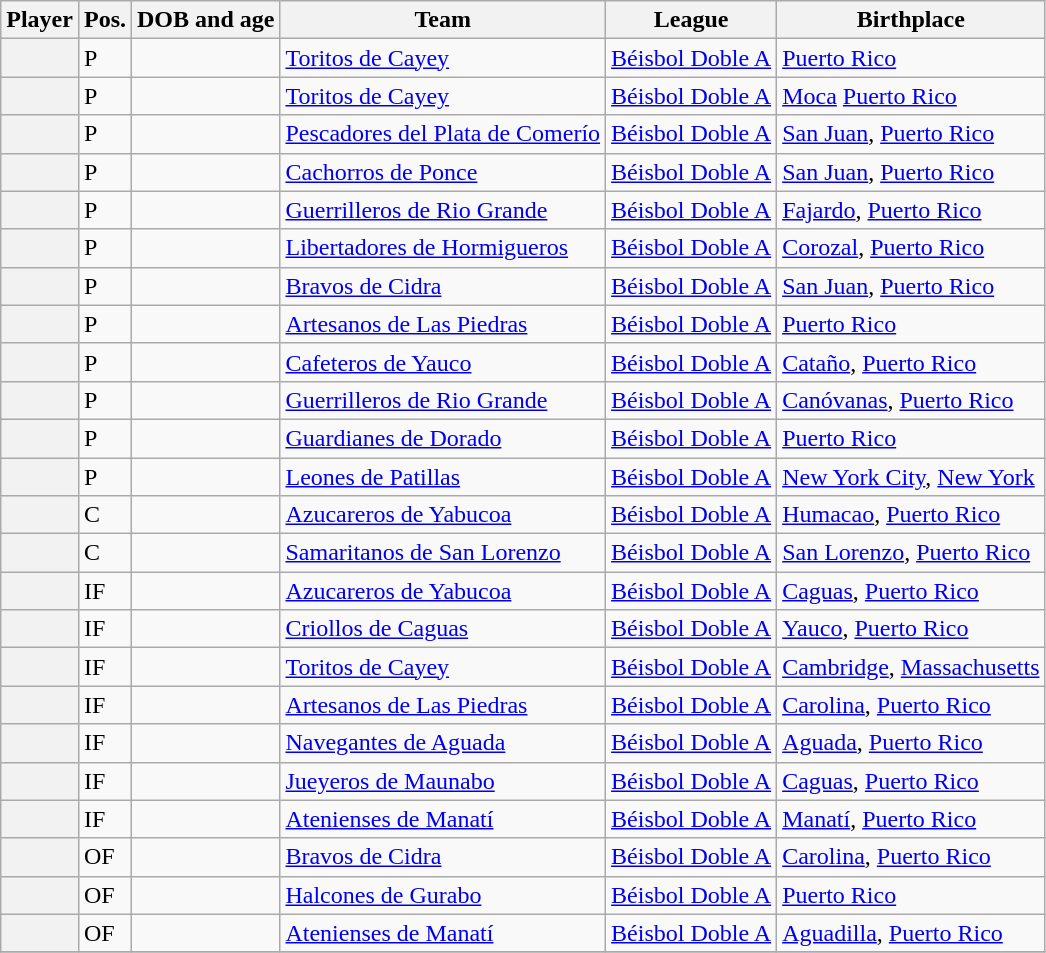<table class="wikitable sortable plainrowheaders">
<tr>
<th scope="col">Player</th>
<th scope="col">Pos.</th>
<th scope="col">DOB and age</th>
<th scope="col">Team</th>
<th scope="col">League</th>
<th scope="col">Birthplace</th>
</tr>
<tr>
<th scope="row"></th>
<td>P</td>
<td></td>
<td> <a href='#'>Toritos de Cayey</a></td>
<td><a href='#'>Béisbol Doble A</a></td>
<td> <a href='#'>Puerto Rico</a></td>
</tr>
<tr>
<th scope="row"></th>
<td>P</td>
<td></td>
<td> <a href='#'>Toritos de Cayey</a></td>
<td><a href='#'>Béisbol Doble A</a></td>
<td> <a href='#'>Moca</a> <a href='#'>Puerto Rico</a></td>
</tr>
<tr>
<th scope="row"></th>
<td>P</td>
<td></td>
<td> <a href='#'>Pescadores del Plata de Comerío</a></td>
<td><a href='#'>Béisbol Doble A</a></td>
<td> <a href='#'>San Juan</a>, <a href='#'>Puerto Rico</a></td>
</tr>
<tr>
<th scope="row"></th>
<td>P</td>
<td></td>
<td> <a href='#'>Cachorros de Ponce</a></td>
<td><a href='#'>Béisbol Doble A</a></td>
<td> <a href='#'>San Juan</a>, <a href='#'>Puerto Rico</a></td>
</tr>
<tr>
<th scope="row"></th>
<td>P</td>
<td></td>
<td> <a href='#'>Guerrilleros de Rio Grande</a></td>
<td><a href='#'>Béisbol Doble A</a></td>
<td> <a href='#'>Fajardo</a>, <a href='#'>Puerto Rico</a></td>
</tr>
<tr>
<th scope="row"></th>
<td>P</td>
<td></td>
<td> <a href='#'>Libertadores de Hormigueros</a></td>
<td><a href='#'>Béisbol Doble A</a></td>
<td> <a href='#'>Corozal</a>, <a href='#'>Puerto Rico</a></td>
</tr>
<tr>
<th scope="row"></th>
<td>P</td>
<td></td>
<td> <a href='#'>Bravos de Cidra</a></td>
<td><a href='#'>Béisbol Doble A</a></td>
<td> <a href='#'>San Juan</a>, <a href='#'>Puerto Rico</a></td>
</tr>
<tr>
<th scope="row"></th>
<td>P</td>
<td></td>
<td> <a href='#'>Artesanos de Las Piedras</a></td>
<td><a href='#'>Béisbol Doble A</a></td>
<td> <a href='#'>Puerto Rico</a></td>
</tr>
<tr>
<th scope="row"></th>
<td>P</td>
<td></td>
<td> <a href='#'>Cafeteros de Yauco</a></td>
<td><a href='#'>Béisbol Doble A</a></td>
<td> <a href='#'>Cataño</a>, <a href='#'>Puerto Rico</a></td>
</tr>
<tr>
<th scope="row"></th>
<td>P</td>
<td></td>
<td> <a href='#'>Guerrilleros de Rio Grande</a></td>
<td><a href='#'>Béisbol Doble A</a></td>
<td> <a href='#'>Canóvanas</a>, <a href='#'>Puerto Rico</a></td>
</tr>
<tr>
<th scope="row"></th>
<td>P</td>
<td></td>
<td> <a href='#'>Guardianes de Dorado</a></td>
<td><a href='#'>Béisbol Doble A</a></td>
<td> <a href='#'>Puerto Rico</a></td>
</tr>
<tr>
<th scope="row"></th>
<td>P</td>
<td></td>
<td> <a href='#'>Leones de Patillas</a></td>
<td><a href='#'>Béisbol Doble A</a></td>
<td> <a href='#'>New York City</a>, <a href='#'>New York</a></td>
</tr>
<tr>
<th scope="row"></th>
<td>C</td>
<td></td>
<td> <a href='#'>Azucareros de Yabucoa</a></td>
<td><a href='#'>Béisbol Doble A</a></td>
<td> <a href='#'>Humacao</a>, <a href='#'>Puerto Rico</a></td>
</tr>
<tr>
<th scope="row"></th>
<td>C</td>
<td></td>
<td> <a href='#'>Samaritanos de San Lorenzo</a></td>
<td><a href='#'>Béisbol Doble A</a></td>
<td> <a href='#'>San Lorenzo</a>, <a href='#'>Puerto Rico</a></td>
</tr>
<tr>
<th scope="row"></th>
<td>IF</td>
<td></td>
<td> <a href='#'>Azucareros de Yabucoa</a></td>
<td><a href='#'>Béisbol Doble A</a></td>
<td> <a href='#'>Caguas</a>, <a href='#'>Puerto Rico</a></td>
</tr>
<tr>
<th scope="row"></th>
<td>IF</td>
<td></td>
<td> <a href='#'>Criollos de Caguas</a></td>
<td><a href='#'>Béisbol Doble A</a></td>
<td> <a href='#'>Yauco</a>, <a href='#'>Puerto Rico</a></td>
</tr>
<tr>
<th scope="row"></th>
<td>IF</td>
<td></td>
<td> <a href='#'>Toritos de Cayey</a></td>
<td><a href='#'>Béisbol Doble A</a></td>
<td> <a href='#'>Cambridge</a>, <a href='#'>Massachusetts</a></td>
</tr>
<tr>
<th scope="row"></th>
<td>IF</td>
<td></td>
<td> <a href='#'>Artesanos de Las Piedras</a></td>
<td><a href='#'>Béisbol Doble A</a></td>
<td> <a href='#'>Carolina</a>, <a href='#'>Puerto Rico</a></td>
</tr>
<tr>
<th scope="row"></th>
<td>IF</td>
<td></td>
<td> <a href='#'>Navegantes de Aguada</a></td>
<td><a href='#'>Béisbol Doble A</a></td>
<td> <a href='#'>Aguada</a>, <a href='#'>Puerto Rico</a></td>
</tr>
<tr>
<th scope="row"></th>
<td>IF</td>
<td></td>
<td> <a href='#'>Jueyeros de Maunabo</a></td>
<td><a href='#'>Béisbol Doble A</a></td>
<td> <a href='#'>Caguas</a>, <a href='#'>Puerto Rico</a></td>
</tr>
<tr>
<th scope="row"></th>
<td>IF</td>
<td></td>
<td> <a href='#'>Atenienses de Manatí</a></td>
<td><a href='#'>Béisbol Doble A</a></td>
<td> <a href='#'>Manatí</a>, <a href='#'>Puerto Rico</a></td>
</tr>
<tr>
<th scope="row"></th>
<td>OF</td>
<td></td>
<td> <a href='#'>Bravos de Cidra</a></td>
<td><a href='#'>Béisbol Doble A</a></td>
<td> <a href='#'>Carolina</a>, <a href='#'>Puerto Rico</a></td>
</tr>
<tr>
<th scope="row"></th>
<td>OF</td>
<td></td>
<td> <a href='#'>Halcones de Gurabo</a></td>
<td><a href='#'>Béisbol Doble A</a></td>
<td> <a href='#'>Puerto Rico</a></td>
</tr>
<tr>
<th scope="row"></th>
<td>OF</td>
<td></td>
<td> <a href='#'>Atenienses de Manatí</a></td>
<td><a href='#'>Béisbol Doble A</a></td>
<td> <a href='#'>Aguadilla</a>, <a href='#'>Puerto Rico</a></td>
</tr>
<tr>
</tr>
</table>
